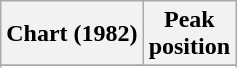<table class="wikitable sortable plainrowheaders" style="text-align:center;">
<tr>
<th scope="col">Chart (1982)</th>
<th scope="col">Peak<br>position</th>
</tr>
<tr>
</tr>
<tr>
</tr>
<tr>
</tr>
<tr>
</tr>
<tr>
</tr>
<tr>
</tr>
</table>
